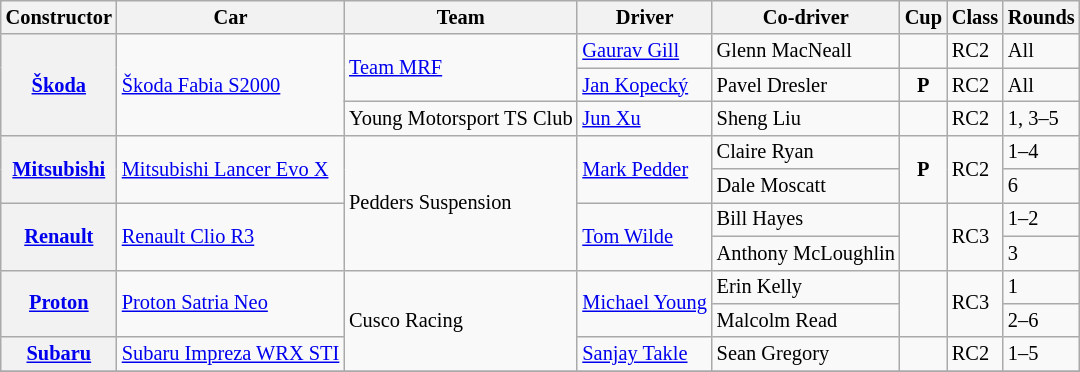<table class="wikitable" style="font-size: 85%">
<tr>
<th>Constructor</th>
<th>Car</th>
<th>Team</th>
<th>Driver</th>
<th>Co-driver</th>
<th>Cup</th>
<th>Class</th>
<th>Rounds</th>
</tr>
<tr>
<th rowspan="3"><a href='#'>Škoda</a></th>
<td rowspan="3"><a href='#'>Škoda Fabia S2000</a></td>
<td rowspan="2"> <a href='#'>Team MRF</a></td>
<td> <a href='#'>Gaurav Gill</a></td>
<td> Glenn MacNeall</td>
<td></td>
<td>RC2</td>
<td>All</td>
</tr>
<tr>
<td> <a href='#'>Jan Kopecký</a></td>
<td> Pavel Dresler</td>
<td align="center"><strong><span>P</span></strong></td>
<td>RC2</td>
<td>All</td>
</tr>
<tr>
<td> Young Motorsport TS Club</td>
<td> <a href='#'>Jun Xu</a></td>
<td> Sheng Liu</td>
<td></td>
<td>RC2</td>
<td>1, 3–5</td>
</tr>
<tr>
<th rowspan="2"><a href='#'>Mitsubishi</a></th>
<td rowspan="2"><a href='#'>Mitsubishi Lancer Evo X</a></td>
<td rowspan="4"> Pedders Suspension</td>
<td rowspan="2"> <a href='#'>Mark Pedder</a></td>
<td> Claire Ryan</td>
<td rowspan="2" align="center"><strong><span>P</span></strong></td>
<td rowspan="2">RC2</td>
<td>1–4</td>
</tr>
<tr>
<td> Dale Moscatt</td>
<td>6</td>
</tr>
<tr>
<th rowspan="2"><a href='#'>Renault</a></th>
<td rowspan="2"><a href='#'>Renault Clio R3</a></td>
<td rowspan="2"> <a href='#'>Tom Wilde</a></td>
<td> Bill Hayes</td>
<td rowspan="2"></td>
<td rowspan="2">RC3</td>
<td>1–2</td>
</tr>
<tr>
<td> Anthony McLoughlin</td>
<td>3</td>
</tr>
<tr>
<th rowspan="2"><a href='#'>Proton</a></th>
<td rowspan="2"><a href='#'>Proton Satria Neo</a></td>
<td rowspan="3"> Cusco Racing</td>
<td rowspan="2"> <a href='#'>Michael Young</a></td>
<td> Erin Kelly</td>
<td rowspan="2"></td>
<td rowspan="2">RC3</td>
<td>1</td>
</tr>
<tr>
<td> Malcolm Read</td>
<td>2–6</td>
</tr>
<tr>
<th><a href='#'>Subaru</a></th>
<td><a href='#'>Subaru Impreza WRX STI</a></td>
<td> <a href='#'>Sanjay Takle</a></td>
<td> Sean Gregory</td>
<td></td>
<td>RC2</td>
<td>1–5</td>
</tr>
<tr>
</tr>
</table>
